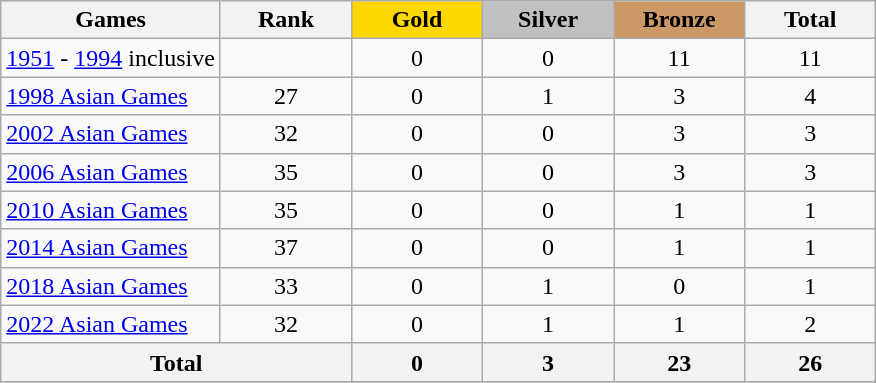<table class="wikitable sortable" style="margin-top:0em; text-align:center; font-size:100%;">
<tr>
<th>Games</th>
<th style="width:5em;">Rank</th>
<td style="background:gold; width:5em;"><strong>Gold</strong></td>
<td style="background:silver; width:5em;"><strong>Silver</strong></td>
<td style="background:#cc9966; width:5em;"><strong>Bronze</strong></td>
<th style="width:5em;">Total</th>
</tr>
<tr>
<td align=left><a href='#'>1951</a> - <a href='#'>1994</a> inclusive</td>
<td></td>
<td>0</td>
<td>0</td>
<td>11</td>
<td>11</td>
</tr>
<tr>
<td align=left><a href='#'>1998 Asian Games</a></td>
<td>27</td>
<td>0</td>
<td>1</td>
<td>3</td>
<td>4</td>
</tr>
<tr>
<td align=left><a href='#'>2002 Asian Games</a></td>
<td>32</td>
<td>0</td>
<td>0</td>
<td>3</td>
<td>3</td>
</tr>
<tr>
<td align=left><a href='#'>2006 Asian Games</a></td>
<td>35</td>
<td>0</td>
<td>0</td>
<td>3</td>
<td>3</td>
</tr>
<tr>
<td align=left><a href='#'>2010 Asian Games</a></td>
<td>35</td>
<td>0</td>
<td>0</td>
<td>1</td>
<td>1</td>
</tr>
<tr>
<td align=left><a href='#'>2014 Asian Games</a></td>
<td>37</td>
<td>0</td>
<td>0</td>
<td>1</td>
<td>1</td>
</tr>
<tr>
<td align=left><a href='#'>2018 Asian Games</a></td>
<td>33</td>
<td>0</td>
<td>1</td>
<td>0</td>
<td>1</td>
</tr>
<tr>
<td align=left><a href='#'>2022 Asian Games</a></td>
<td>32</td>
<td>0</td>
<td>1</td>
<td>1</td>
<td>2</td>
</tr>
<tr>
<th colspan=2><strong>Total</strong></th>
<th><strong>0</strong></th>
<th><strong>3</strong></th>
<th><strong>23</strong></th>
<th><strong>26</strong></th>
</tr>
<tr class="sortbottom">
</tr>
</table>
